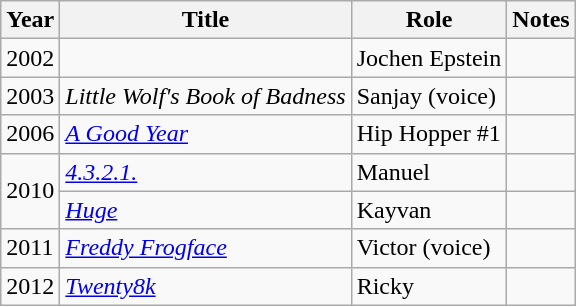<table class="wikitable">
<tr>
<th>Year</th>
<th>Title</th>
<th>Role</th>
<th>Notes</th>
</tr>
<tr>
<td>2002</td>
<td><em></em></td>
<td>Jochen Epstein</td>
<td></td>
</tr>
<tr>
<td>2003</td>
<td><em>Little Wolf's Book of Badness</em></td>
<td>Sanjay (voice)</td>
<td></td>
</tr>
<tr>
<td>2006</td>
<td><em><a href='#'>A Good Year</a></em></td>
<td>Hip Hopper #1</td>
<td></td>
</tr>
<tr>
<td rowspan="2">2010</td>
<td><em><a href='#'>4.3.2.1.</a></em></td>
<td>Manuel</td>
<td></td>
</tr>
<tr>
<td><em><a href='#'>Huge</a></em></td>
<td>Kayvan</td>
<td></td>
</tr>
<tr>
<td>2011</td>
<td><em><a href='#'>Freddy Frogface</a></em></td>
<td>Victor (voice)</td>
<td></td>
</tr>
<tr>
<td>2012</td>
<td><em><a href='#'>Twenty8k</a></em></td>
<td>Ricky</td>
<td></td>
</tr>
</table>
